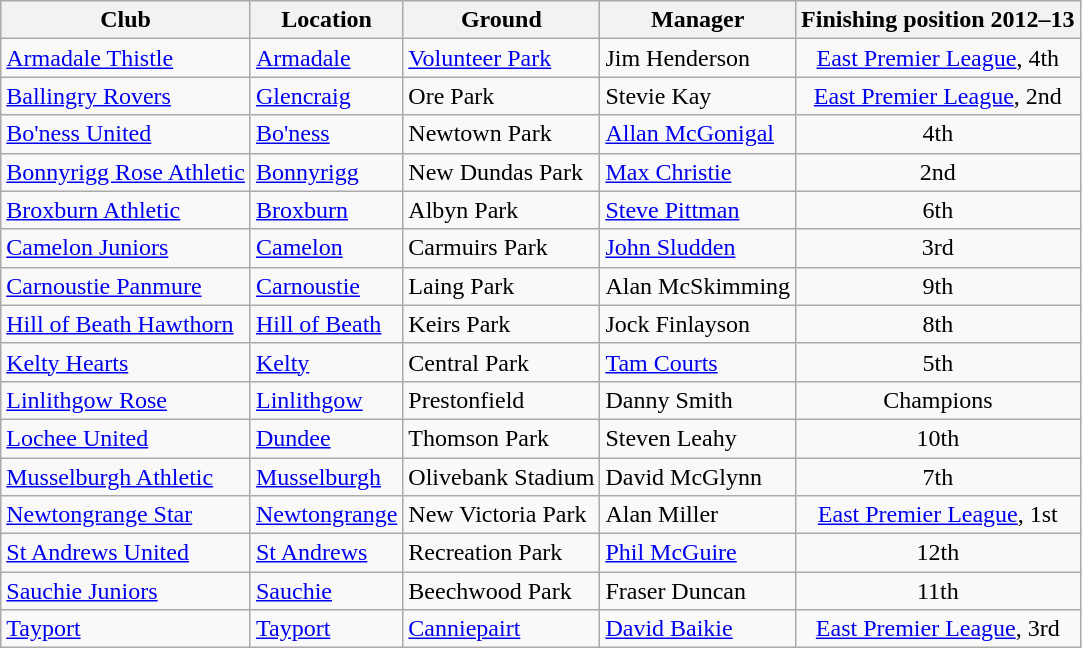<table class="wikitable sortable">
<tr>
<th>Club</th>
<th>Location</th>
<th>Ground</th>
<th>Manager</th>
<th>Finishing position 2012–13</th>
</tr>
<tr>
<td style="text-align:left;"><a href='#'>Armadale Thistle</a></td>
<td><a href='#'>Armadale</a></td>
<td><a href='#'>Volunteer Park</a></td>
<td>Jim Henderson</td>
<td align="center"><a href='#'>East Premier League</a>, 4th</td>
</tr>
<tr>
<td style="text-align:left;"><a href='#'>Ballingry Rovers</a></td>
<td><a href='#'>Glencraig</a></td>
<td>Ore Park</td>
<td>Stevie Kay</td>
<td align="center"><a href='#'>East Premier League</a>, 2nd</td>
</tr>
<tr>
<td style="text-align:left;"><a href='#'>Bo'ness United</a></td>
<td><a href='#'>Bo'ness</a></td>
<td>Newtown Park</td>
<td><a href='#'>Allan McGonigal</a></td>
<td align="center">4th</td>
</tr>
<tr>
<td style="text-align:left;"><a href='#'>Bonnyrigg Rose Athletic</a></td>
<td><a href='#'>Bonnyrigg</a></td>
<td>New Dundas Park</td>
<td><a href='#'>Max Christie</a></td>
<td align="center">2nd</td>
</tr>
<tr>
<td style="text-align:left;"><a href='#'>Broxburn Athletic</a></td>
<td><a href='#'>Broxburn</a></td>
<td>Albyn Park</td>
<td><a href='#'>Steve Pittman</a></td>
<td align="center">6th</td>
</tr>
<tr>
<td style="text-align:left;"><a href='#'>Camelon Juniors</a></td>
<td><a href='#'>Camelon</a></td>
<td>Carmuirs Park</td>
<td><a href='#'>John Sludden</a></td>
<td align="center">3rd</td>
</tr>
<tr>
<td style="text-align:left;"><a href='#'>Carnoustie Panmure</a></td>
<td><a href='#'>Carnoustie</a></td>
<td>Laing Park</td>
<td>Alan McSkimming</td>
<td align="center">9th</td>
</tr>
<tr>
<td style="text-align:left;"><a href='#'>Hill of Beath Hawthorn</a></td>
<td><a href='#'>Hill of Beath</a></td>
<td>Keirs Park</td>
<td>Jock Finlayson</td>
<td align="center">8th</td>
</tr>
<tr>
<td style="text-align:left;"><a href='#'>Kelty Hearts</a></td>
<td><a href='#'>Kelty</a></td>
<td>Central Park</td>
<td><a href='#'>Tam Courts</a></td>
<td align="center">5th</td>
</tr>
<tr>
<td style="text-align:left;"><a href='#'>Linlithgow Rose</a></td>
<td><a href='#'>Linlithgow</a></td>
<td>Prestonfield</td>
<td>Danny Smith</td>
<td align="center">Champions</td>
</tr>
<tr>
<td style="text-align:left;"><a href='#'>Lochee United</a></td>
<td><a href='#'>Dundee</a></td>
<td>Thomson Park</td>
<td>Steven Leahy</td>
<td align="center">10th</td>
</tr>
<tr>
<td style="text-align:left;"><a href='#'>Musselburgh Athletic</a></td>
<td><a href='#'>Musselburgh</a></td>
<td>Olivebank Stadium</td>
<td>David McGlynn</td>
<td align="center">7th</td>
</tr>
<tr>
<td style="text-align:left;"><a href='#'>Newtongrange Star</a></td>
<td><a href='#'>Newtongrange</a></td>
<td>New Victoria Park</td>
<td>Alan Miller</td>
<td align="center"><a href='#'>East Premier League</a>, 1st</td>
</tr>
<tr>
<td style="text-align:left;"><a href='#'>St Andrews United</a></td>
<td><a href='#'>St Andrews</a></td>
<td>Recreation Park</td>
<td><a href='#'>Phil McGuire</a></td>
<td align="center">12th</td>
</tr>
<tr>
<td style="text-align:left;"><a href='#'>Sauchie Juniors</a></td>
<td><a href='#'>Sauchie</a></td>
<td>Beechwood Park</td>
<td>Fraser Duncan</td>
<td align="center">11th</td>
</tr>
<tr>
<td style="text-align:left;"><a href='#'>Tayport</a></td>
<td><a href='#'>Tayport</a></td>
<td><a href='#'>Canniepairt</a></td>
<td><a href='#'>David Baikie</a></td>
<td align="center"><a href='#'>East Premier League</a>, 3rd</td>
</tr>
</table>
